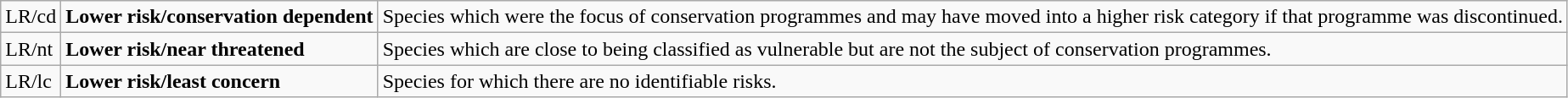<table class="wikitable" style="text-align:left">
<tr>
<td>LR/cd</td>
<td><strong>Lower risk/conservation dependent</strong></td>
<td>Species which were the focus of conservation programmes and may have moved into a higher risk category if that programme was discontinued.</td>
</tr>
<tr>
<td>LR/nt</td>
<td><strong>Lower risk/near threatened</strong></td>
<td>Species which are close to being classified as vulnerable but are not the subject of conservation programmes.</td>
</tr>
<tr>
<td>LR/lc</td>
<td><strong>Lower risk/least concern</strong></td>
<td>Species for which there are no identifiable risks.</td>
</tr>
</table>
